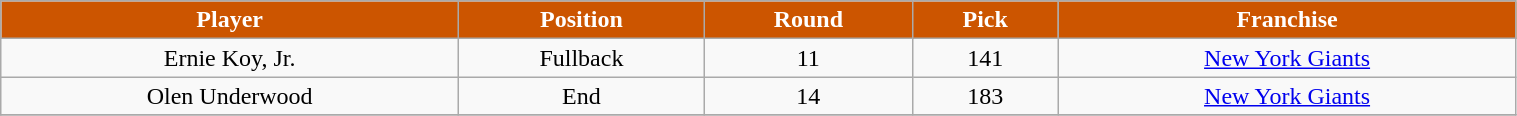<table class="wikitable" width="80%">
<tr align="center" style="background:#CC5500;color:#FFFFFF;">
<td><strong>Player</strong></td>
<td><strong>Position</strong></td>
<td><strong>Round</strong></td>
<td><strong>Pick</strong></td>
<td><strong>Franchise</strong></td>
</tr>
<tr align="center" bgcolor="">
<td>Ernie Koy, Jr.</td>
<td>Fullback</td>
<td>11</td>
<td>141</td>
<td><a href='#'>New York Giants</a></td>
</tr>
<tr align="center" bgcolor="">
<td>Olen Underwood</td>
<td>End</td>
<td>14</td>
<td>183</td>
<td><a href='#'>New York Giants</a></td>
</tr>
<tr align="center" bgcolor="">
</tr>
</table>
